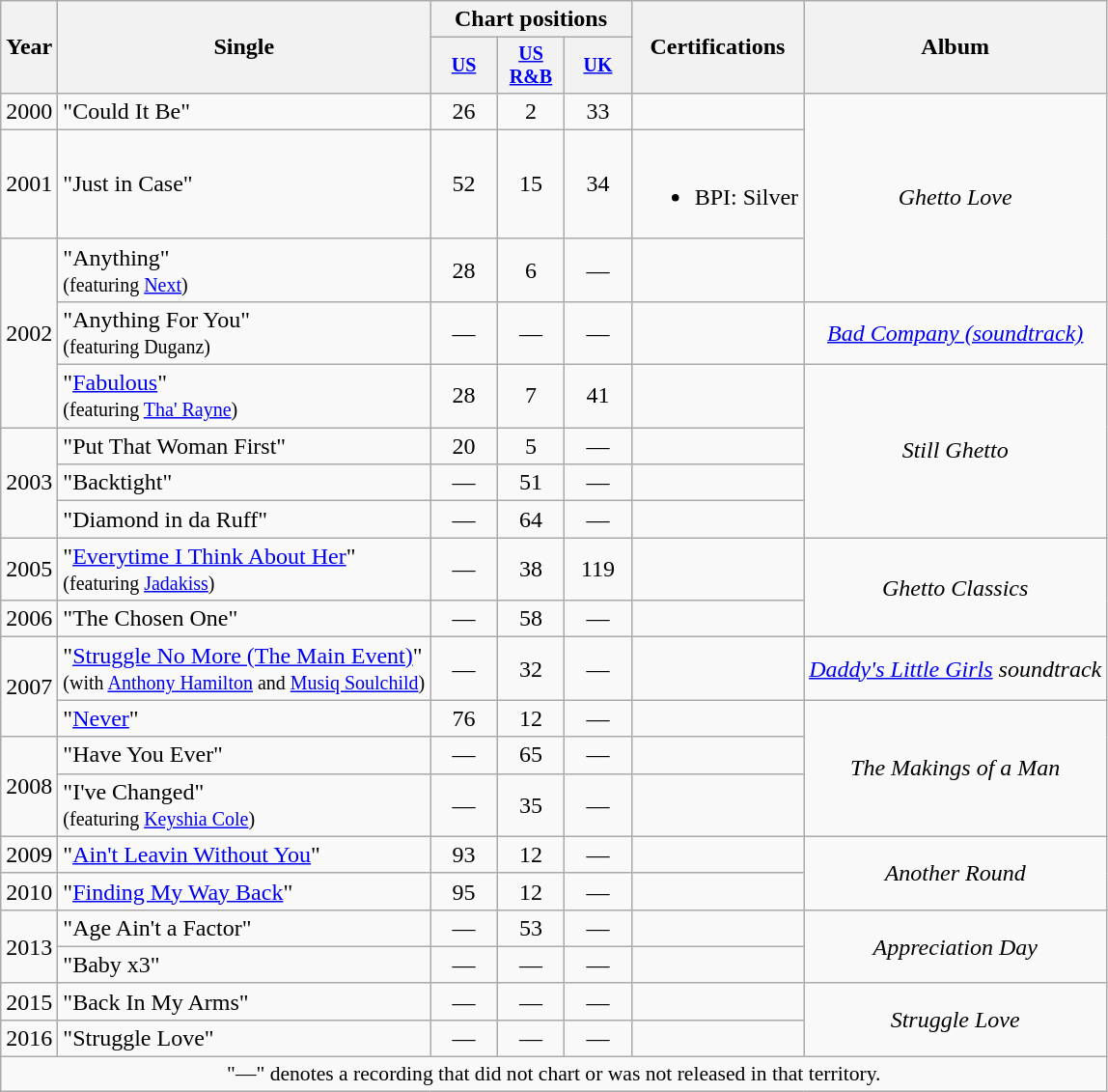<table class="wikitable" style="text-align:center;">
<tr>
<th rowspan="2">Year</th>
<th rowspan="2">Single</th>
<th colspan="3">Chart positions</th>
<th rowspan="2">Certifications</th>
<th rowspan="2">Album</th>
</tr>
<tr style="font-size:smaller;">
<th width="40"><a href='#'>US</a></th>
<th width="40"><a href='#'>US<br>R&B</a></th>
<th width="40"><a href='#'>UK</a></th>
</tr>
<tr>
<td rowspan="1">2000</td>
<td align="left">"Could It Be"</td>
<td>26</td>
<td>2</td>
<td>33</td>
<td></td>
<td align="center" rowspan="3"><em>Ghetto Love</em></td>
</tr>
<tr>
<td rowspan="1">2001</td>
<td align="left">"Just in Case"</td>
<td>52</td>
<td>15</td>
<td>34</td>
<td><br><ul><li>BPI: Silver</li></ul></td>
</tr>
<tr>
<td rowspan="3">2002</td>
<td align="left">"Anything" <br><small>(featuring <a href='#'>Next</a>)</small></td>
<td>28</td>
<td>6</td>
<td>—</td>
<td></td>
</tr>
<tr>
<td scope="row" align="left">"Anything For You"<br><small>(featuring Duganz)</small></td>
<td>—</td>
<td>—</td>
<td>—</td>
<td></td>
<td><em><a href='#'>Bad Company (soundtrack)</a></em></td>
</tr>
<tr>
<td align="left">"<a href='#'>Fabulous</a>" <br><small>(featuring <a href='#'>Tha' Rayne</a>)</small></td>
<td>28</td>
<td>7</td>
<td>41</td>
<td></td>
<td align="center" rowspan="4"><em>Still Ghetto</em></td>
</tr>
<tr>
<td rowspan="3">2003</td>
<td align="left">"Put That Woman First"</td>
<td>20</td>
<td>5</td>
<td>—</td>
<td></td>
</tr>
<tr>
<td align="left">"Backtight"</td>
<td>—</td>
<td>51</td>
<td>—</td>
<td></td>
</tr>
<tr>
<td align="left">"Diamond in da Ruff"</td>
<td>—</td>
<td>64</td>
<td>—</td>
<td></td>
</tr>
<tr>
<td rowspan="1">2005</td>
<td align="left">"<a href='#'>Everytime I Think About Her</a>" <br><small>(featuring <a href='#'>Jadakiss</a>)</small></td>
<td>—</td>
<td>38</td>
<td>119</td>
<td></td>
<td align="center" rowspan="2"><em>Ghetto Classics</em></td>
</tr>
<tr>
<td rowspan="1">2006</td>
<td align="left">"The Chosen One"</td>
<td>—</td>
<td>58</td>
<td>—</td>
<td></td>
</tr>
<tr>
<td rowspan="2">2007</td>
<td align="left">"<a href='#'>Struggle No More (The Main Event)</a>" <br><small>(with <a href='#'>Anthony Hamilton</a> and <a href='#'>Musiq Soulchild</a>)</small></td>
<td>—</td>
<td>32</td>
<td>—</td>
<td></td>
<td align="center" rowspan="1"><em><a href='#'>Daddy's Little Girls</a> soundtrack</em></td>
</tr>
<tr>
<td align="left">"<a href='#'>Never</a>"</td>
<td>76</td>
<td>12</td>
<td>—</td>
<td></td>
<td align="center" rowspan="3"><em>The Makings of a Man</em></td>
</tr>
<tr>
<td rowspan="2">2008</td>
<td align="left">"Have You Ever"</td>
<td>—</td>
<td>65</td>
<td>—</td>
<td></td>
</tr>
<tr>
<td align="left">"I've Changed" <br><small>(featuring <a href='#'>Keyshia Cole</a>)</small></td>
<td>—</td>
<td>35</td>
<td>—</td>
<td></td>
</tr>
<tr>
<td rowspan="1">2009</td>
<td align="left">"<a href='#'>Ain't Leavin Without You</a>"</td>
<td>93</td>
<td>12</td>
<td>—</td>
<td></td>
<td align="center" rowspan="2"><em>Another Round</em></td>
</tr>
<tr>
<td rowspan="1">2010</td>
<td align="left">"<a href='#'>Finding My Way Back</a>"</td>
<td>95</td>
<td>12</td>
<td>—</td>
<td></td>
</tr>
<tr>
<td rowspan="2">2013</td>
<td align="left">"Age Ain't a Factor"</td>
<td>—</td>
<td>53</td>
<td>—</td>
<td></td>
<td rowspan="2"><em>Appreciation Day</em></td>
</tr>
<tr>
<td align="left">"Baby x3"</td>
<td>—</td>
<td>—</td>
<td>—</td>
<td></td>
</tr>
<tr>
<td rowspan="1">2015</td>
<td align="left">"Back In My Arms"</td>
<td>—</td>
<td>—</td>
<td>—</td>
<td></td>
<td rowspan="2"><em>Struggle Love</em></td>
</tr>
<tr>
<td rowspan="1">2016</td>
<td align="left">"Struggle Love"</td>
<td>—</td>
<td>—</td>
<td>—</td>
<td></td>
</tr>
<tr>
<td colspan="15" style="font-size:90%">"—" denotes a recording that did not chart or was not released in that territory.</td>
</tr>
</table>
